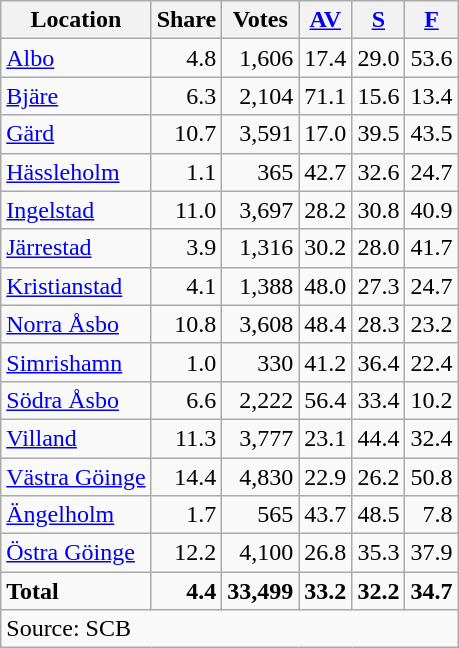<table class="wikitable sortable" style=text-align:right>
<tr>
<th>Location</th>
<th>Share</th>
<th>Votes</th>
<th><a href='#'>AV</a></th>
<th><a href='#'>S</a></th>
<th><a href='#'>F</a></th>
</tr>
<tr>
<td align=left><a href='#'>Albo</a></td>
<td>4.8</td>
<td>1,606</td>
<td>17.4</td>
<td>29.0</td>
<td>53.6</td>
</tr>
<tr>
<td align=left><a href='#'>Bjäre</a></td>
<td>6.3</td>
<td>2,104</td>
<td>71.1</td>
<td>15.6</td>
<td>13.4</td>
</tr>
<tr>
<td align=left><a href='#'>Gärd</a></td>
<td>10.7</td>
<td>3,591</td>
<td>17.0</td>
<td>39.5</td>
<td>43.5</td>
</tr>
<tr>
<td align=left><a href='#'>Hässleholm</a></td>
<td>1.1</td>
<td>365</td>
<td>42.7</td>
<td>32.6</td>
<td>24.7</td>
</tr>
<tr>
<td align=left><a href='#'>Ingelstad</a></td>
<td>11.0</td>
<td>3,697</td>
<td>28.2</td>
<td>30.8</td>
<td>40.9</td>
</tr>
<tr>
<td align=left><a href='#'>Järrestad</a></td>
<td>3.9</td>
<td>1,316</td>
<td>30.2</td>
<td>28.0</td>
<td>41.7</td>
</tr>
<tr>
<td align=left><a href='#'>Kristianstad</a></td>
<td>4.1</td>
<td>1,388</td>
<td>48.0</td>
<td>27.3</td>
<td>24.7</td>
</tr>
<tr>
<td align=left><a href='#'>Norra Åsbo</a></td>
<td>10.8</td>
<td>3,608</td>
<td>48.4</td>
<td>28.3</td>
<td>23.2</td>
</tr>
<tr>
<td align=left><a href='#'>Simrishamn</a></td>
<td>1.0</td>
<td>330</td>
<td>41.2</td>
<td>36.4</td>
<td>22.4</td>
</tr>
<tr>
<td align=left><a href='#'>Södra Åsbo</a></td>
<td>6.6</td>
<td>2,222</td>
<td>56.4</td>
<td>33.4</td>
<td>10.2</td>
</tr>
<tr>
<td align=left><a href='#'>Villand</a></td>
<td>11.3</td>
<td>3,777</td>
<td>23.1</td>
<td>44.4</td>
<td>32.4</td>
</tr>
<tr>
<td align=left><a href='#'>Västra Göinge</a></td>
<td>14.4</td>
<td>4,830</td>
<td>22.9</td>
<td>26.2</td>
<td>50.8</td>
</tr>
<tr>
<td align=left><a href='#'>Ängelholm</a></td>
<td>1.7</td>
<td>565</td>
<td>43.7</td>
<td>48.5</td>
<td>7.8</td>
</tr>
<tr>
<td align=left><a href='#'>Östra Göinge</a></td>
<td>12.2</td>
<td>4,100</td>
<td>26.8</td>
<td>35.3</td>
<td>37.9</td>
</tr>
<tr>
<td align=left><strong>Total</strong></td>
<td><strong>4.4</strong></td>
<td><strong>33,499</strong></td>
<td><strong>33.2</strong></td>
<td><strong>32.2</strong></td>
<td><strong>34.7</strong></td>
</tr>
<tr>
<td align=left colspan=6>Source: SCB </td>
</tr>
</table>
